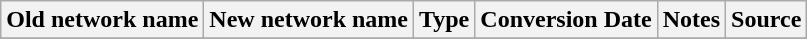<table class="wikitable">
<tr>
<th>Old network name</th>
<th>New network name</th>
<th>Type</th>
<th>Conversion Date</th>
<th>Notes</th>
<th>Source</th>
</tr>
<tr>
</tr>
</table>
